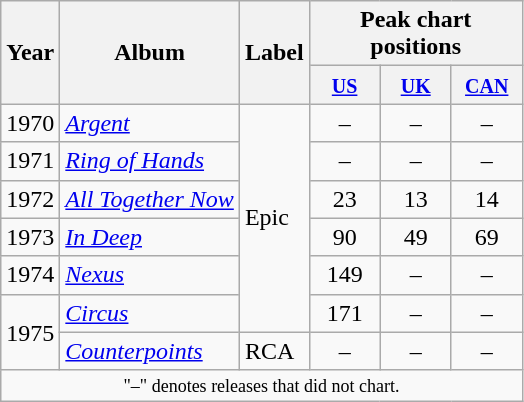<table class="wikitable">
<tr>
<th scope="col" rowspan="2">Year</th>
<th scope="col" rowspan="2">Album</th>
<th scope="col" rowspan="2">Label</th>
<th scope="col" colspan="3">Peak chart positions</th>
</tr>
<tr>
<th style="width:40px;"><small><a href='#'>US</a></small><br></th>
<th style="width:40px;"><small><a href='#'>UK</a></small><br></th>
<th style="width:40px;"><small><a href='#'>CAN</a></small></th>
</tr>
<tr>
<td>1970</td>
<td><em><a href='#'>Argent</a></em></td>
<td rowspan="6">Epic</td>
<td style="text-align:center;">–</td>
<td style="text-align:center;">–</td>
<td style="text-align:center;">–</td>
</tr>
<tr>
<td>1971</td>
<td><em><a href='#'>Ring of Hands</a></em></td>
<td style="text-align:center;">–</td>
<td style="text-align:center;">–</td>
<td style="text-align:center;">–</td>
</tr>
<tr>
<td>1972</td>
<td><em><a href='#'>All Together Now</a></em></td>
<td style="text-align:center;">23</td>
<td style="text-align:center;">13</td>
<td style="text-align:center;">14</td>
</tr>
<tr>
<td>1973</td>
<td><em><a href='#'>In Deep</a></em></td>
<td style="text-align:center;">90</td>
<td style="text-align:center;">49</td>
<td style="text-align:center;">69</td>
</tr>
<tr>
<td>1974</td>
<td><em><a href='#'>Nexus</a></em></td>
<td style="text-align:center;">149</td>
<td style="text-align:center;">–</td>
<td style="text-align:center;">–</td>
</tr>
<tr>
<td rowspan="2">1975</td>
<td><em><a href='#'>Circus</a></em></td>
<td style="text-align:center;">171</td>
<td style="text-align:center;">–</td>
<td style="text-align:center;">–</td>
</tr>
<tr>
<td><em><a href='#'>Counterpoints</a></em></td>
<td>RCA</td>
<td style="text-align:center;">–</td>
<td style="text-align:center;">–</td>
<td style="text-align:center;">–</td>
</tr>
<tr>
<td colspan="6" style="text-align:center; font-size:9pt;">"–" denotes releases that did not chart.</td>
</tr>
</table>
